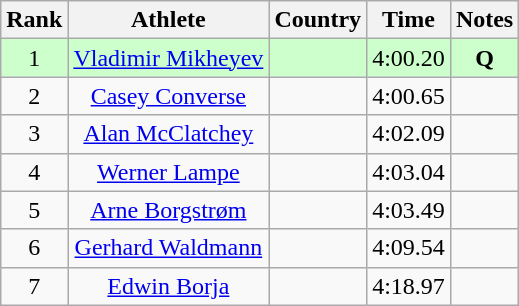<table class="wikitable sortable" style="text-align:center">
<tr>
<th>Rank</th>
<th>Athlete</th>
<th>Country</th>
<th>Time</th>
<th>Notes</th>
</tr>
<tr bgcolor=ccffcc>
<td>1</td>
<td><a href='#'>Vladimir Mikheyev</a></td>
<td align=left></td>
<td>4:00.20</td>
<td><strong>Q </strong></td>
</tr>
<tr>
<td>2</td>
<td><a href='#'>Casey Converse</a></td>
<td align=left></td>
<td>4:00.65</td>
<td><strong> </strong></td>
</tr>
<tr>
<td>3</td>
<td><a href='#'>Alan McClatchey</a></td>
<td align=left></td>
<td>4:02.09</td>
<td><strong> </strong></td>
</tr>
<tr>
<td>4</td>
<td><a href='#'>Werner Lampe</a></td>
<td align=left></td>
<td>4:03.04</td>
<td><strong> </strong></td>
</tr>
<tr>
<td>5</td>
<td><a href='#'>Arne Borgstrøm</a></td>
<td align=left></td>
<td>4:03.49</td>
<td><strong> </strong></td>
</tr>
<tr>
<td>6</td>
<td><a href='#'>Gerhard Waldmann</a></td>
<td align=left></td>
<td>4:09.54</td>
<td><strong> </strong></td>
</tr>
<tr>
<td>7</td>
<td><a href='#'>Edwin Borja</a></td>
<td align=left></td>
<td>4:18.97</td>
<td><strong> </strong></td>
</tr>
</table>
